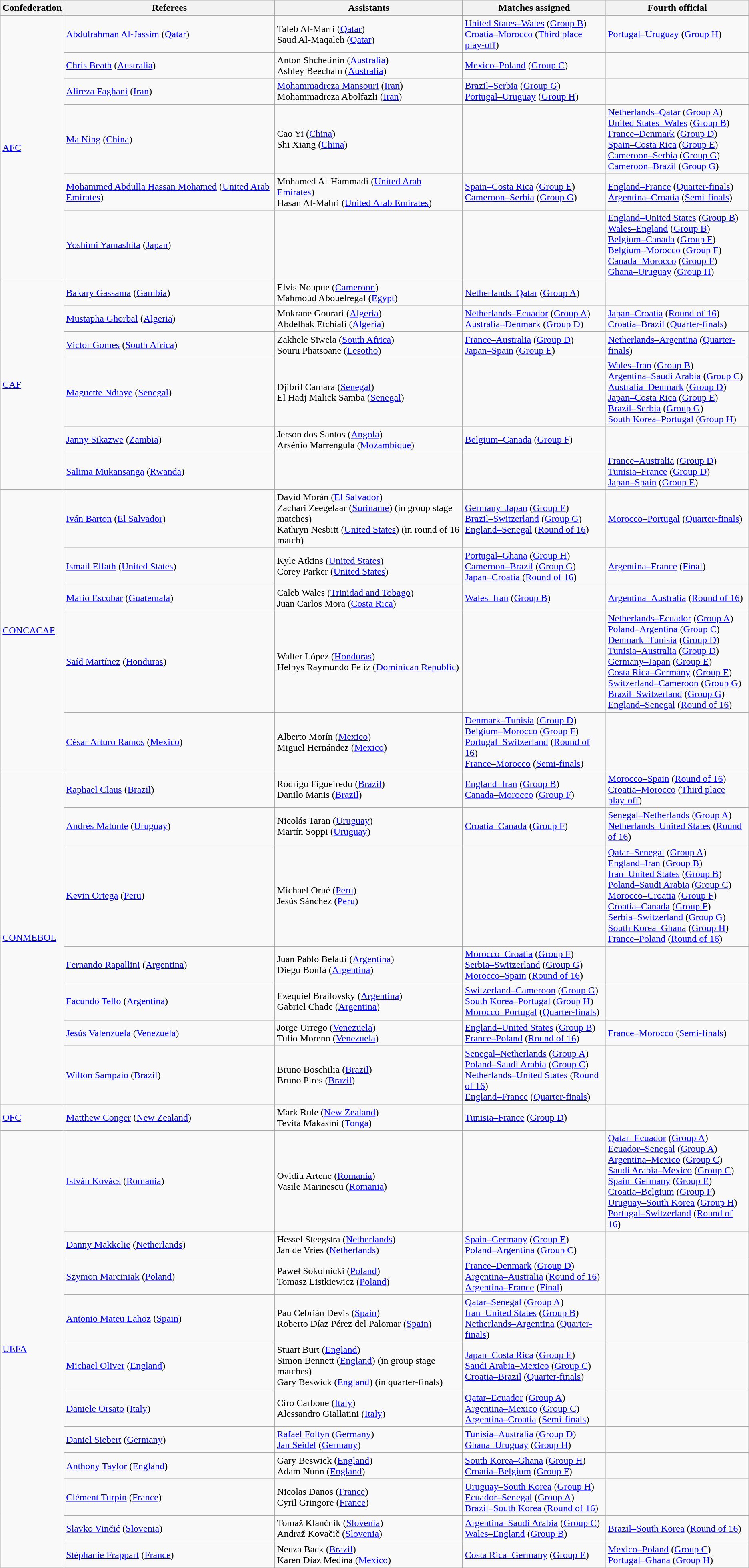<table class="wikitable">
<tr>
<th>Confederation</th>
<th>Referees</th>
<th>Assistants</th>
<th>Matches assigned</th>
<th><strong>Fourth official</strong></th>
</tr>
<tr>
<td rowspan="6"><a href='#'>AFC</a></td>
<td><a href='#'>Abdulrahman Al-Jassim</a> (<a href='#'>Qatar</a>)</td>
<td>Taleb Al-Marri (<a href='#'>Qatar</a>)<br> Saud Al-Maqaleh (<a href='#'>Qatar</a>)</td>
<td><a href='#'>United States–Wales</a> (<a href='#'>Group B</a>)<br><a href='#'>Croatia–Morocco</a> (<a href='#'>Third place play-off</a>)</td>
<td><a href='#'>Portugal–Uruguay</a> (<a href='#'>Group H</a>)</td>
</tr>
<tr>
<td><a href='#'>Chris Beath</a> (<a href='#'>Australia</a>)</td>
<td>Anton Shchetinin (<a href='#'>Australia</a>)<br>Ashley Beecham (<a href='#'>Australia</a>)</td>
<td><a href='#'>Mexico–Poland</a> (<a href='#'>Group C</a>)</td>
<td></td>
</tr>
<tr>
<td><a href='#'>Alireza Faghani</a> (<a href='#'>Iran</a>)</td>
<td><a href='#'>Mohammadreza Mansouri</a> (<a href='#'>Iran</a>)<br>Mohammadreza Abolfazli (<a href='#'>Iran</a>)</td>
<td><a href='#'>Brazil–Serbia</a> (<a href='#'>Group G</a>)<br><a href='#'>Portugal–Uruguay</a> (<a href='#'>Group H</a>)</td>
<td></td>
</tr>
<tr>
<td><a href='#'>Ma Ning</a> (<a href='#'>China</a>)</td>
<td>Cao Yi (<a href='#'>China</a>)<br>Shi Xiang (<a href='#'>China</a>)</td>
<td></td>
<td><a href='#'>Netherlands–Qatar</a> (<a href='#'>Group A</a>)<br><a href='#'>United States–Wales</a> (<a href='#'>Group B</a>)<br><a href='#'>France–Denmark</a> (<a href='#'>Group D</a>)<br><a href='#'>Spain–Costa Rica</a> (<a href='#'>Group E</a>)<br><a href='#'>Cameroon–Serbia</a> (<a href='#'>Group G</a>)<br><a href='#'>Cameroon–Brazil</a> (<a href='#'>Group G</a>)</td>
</tr>
<tr>
<td><a href='#'>Mohammed Abdulla Hassan Mohamed</a> (<a href='#'>United Arab Emirates</a>)</td>
<td>Mohamed Al-Hammadi (<a href='#'>United Arab Emirates</a>)<br>Hasan Al-Mahri (<a href='#'>United Arab Emirates</a>)</td>
<td><a href='#'>Spain–Costa Rica</a> (<a href='#'>Group E</a>)<br><a href='#'>Cameroon–Serbia</a> (<a href='#'>Group G</a>)</td>
<td><a href='#'>England–France</a> (<a href='#'>Quarter-finals</a>)<br><a href='#'>Argentina–Croatia</a> (<a href='#'>Semi-finals</a>)</td>
</tr>
<tr>
<td><a href='#'>Yoshimi Yamashita</a> (<a href='#'>Japan</a>)</td>
<td></td>
<td></td>
<td><a href='#'>England–United States</a> (<a href='#'>Group B</a>)<br><a href='#'>Wales–England</a> (<a href='#'>Group B</a>)<br><a href='#'>Belgium–Canada</a> (<a href='#'>Group F</a>)<br><a href='#'>Belgium–Morocco</a> (<a href='#'>Group F</a>)<br><a href='#'>Canada–Morocco</a> (<a href='#'>Group F</a>)<br><a href='#'>Ghana–Uruguay</a> (<a href='#'>Group H</a>)</td>
</tr>
<tr>
<td rowspan="6"><a href='#'>CAF</a></td>
<td><a href='#'>Bakary Gassama</a> (<a href='#'>Gambia</a>)</td>
<td>Elvis Noupue (<a href='#'>Cameroon</a>)<br>Mahmoud Abouelregal (<a href='#'>Egypt</a>)</td>
<td><a href='#'>Netherlands–Qatar</a> (<a href='#'>Group A</a>)</td>
<td></td>
</tr>
<tr>
<td><a href='#'>Mustapha Ghorbal</a> (<a href='#'>Algeria</a>)</td>
<td>Mokrane Gourari (<a href='#'>Algeria</a>)<br>Abdelhak Etchiali (<a href='#'>Algeria</a>)</td>
<td><a href='#'>Netherlands–Ecuador</a> (<a href='#'>Group A</a>)<br><a href='#'>Australia–Denmark</a> (<a href='#'>Group D</a>)</td>
<td><a href='#'>Japan–Croatia</a> (<a href='#'>Round of 16</a>)<br><a href='#'>Croatia–Brazil</a> (<a href='#'>Quarter-finals</a>)</td>
</tr>
<tr>
<td><a href='#'>Victor Gomes</a> (<a href='#'>South Africa</a>)</td>
<td>Zakhele Siwela (<a href='#'>South Africa</a>)<br>Souru Phatsoane (<a href='#'>Lesotho</a>)</td>
<td><a href='#'>France–Australia</a> (<a href='#'>Group D</a>)<br><a href='#'>Japan–Spain</a> (<a href='#'>Group E</a>)</td>
<td><a href='#'>Netherlands–Argentina</a> (<a href='#'>Quarter-finals</a>)</td>
</tr>
<tr>
<td><a href='#'>Maguette Ndiaye</a> (<a href='#'>Senegal</a>)</td>
<td>Djibril Camara (<a href='#'>Senegal</a>)<br>El Hadj Malick Samba (<a href='#'>Senegal</a>)</td>
<td></td>
<td><a href='#'>Wales–Iran</a> (<a href='#'>Group B</a>)<br><a href='#'>Argentina–Saudi Arabia</a> (<a href='#'>Group C</a>)<br><a href='#'>Australia–Denmark</a> (<a href='#'>Group D</a>)<br><a href='#'>Japan–Costa Rica</a> (<a href='#'>Group E</a>)<br><a href='#'>Brazil–Serbia</a> (<a href='#'>Group G</a>)<br><a href='#'>South Korea–Portugal</a> (<a href='#'>Group H</a>)</td>
</tr>
<tr>
<td><a href='#'>Janny Sikazwe</a> (<a href='#'>Zambia</a>)</td>
<td>Jerson dos Santos (<a href='#'>Angola</a>)<br>Arsénio Marrengula (<a href='#'>Mozambique</a>)</td>
<td><a href='#'>Belgium–Canada</a> (<a href='#'>Group F</a>)</td>
<td></td>
</tr>
<tr>
<td><a href='#'>Salima Mukansanga</a> (<a href='#'>Rwanda</a>)</td>
<td></td>
<td></td>
<td><a href='#'>France–Australia</a> (<a href='#'>Group D</a>)<br><a href='#'>Tunisia–France</a> (<a href='#'>Group D</a>)<br><a href='#'>Japan–Spain</a> (<a href='#'>Group E</a>)</td>
</tr>
<tr>
<td rowspan="5"><a href='#'>CONCACAF</a></td>
<td><a href='#'>Iván Barton</a> (<a href='#'>El Salvador</a>)</td>
<td>David Morán (<a href='#'>El Salvador</a>)<br>Zachari Zeegelaar (<a href='#'>Suriname</a>) (in group stage matches)<br>Kathryn Nesbitt (<a href='#'>United States</a>) (in round of 16 match)</td>
<td><a href='#'>Germany–Japan</a> (<a href='#'>Group E</a>)<br><a href='#'>Brazil–Switzerland</a> (<a href='#'>Group G</a>)<br><a href='#'>England–Senegal</a> (<a href='#'>Round of 16</a>)</td>
<td><a href='#'>Morocco–Portugal</a> (<a href='#'>Quarter-finals</a>)</td>
</tr>
<tr>
<td><a href='#'>Ismail Elfath</a> (<a href='#'>United States</a>)</td>
<td>Kyle Atkins (<a href='#'>United States</a>)<br>Corey Parker (<a href='#'>United States</a>)</td>
<td><a href='#'>Portugal–Ghana</a> (<a href='#'>Group H</a>)<br><a href='#'>Cameroon–Brazil</a> (<a href='#'>Group G</a>)<br><a href='#'>Japan–Croatia</a> (<a href='#'>Round of 16</a>)</td>
<td><a href='#'>Argentina–France</a> (<a href='#'>Final</a>)</td>
</tr>
<tr>
<td><a href='#'>Mario Escobar</a> (<a href='#'>Guatemala</a>)</td>
<td>Caleb Wales (<a href='#'>Trinidad and Tobago</a>)<br>Juan Carlos Mora (<a href='#'>Costa Rica</a>)</td>
<td><a href='#'>Wales–Iran</a> (<a href='#'>Group B</a>)</td>
<td><a href='#'>Argentina–Australia</a> (<a href='#'>Round of 16</a>)</td>
</tr>
<tr>
<td><a href='#'>Saíd Martínez</a> (<a href='#'>Honduras</a>)</td>
<td>Walter López (<a href='#'>Honduras</a>)<br>Helpys Raymundo Feliz (<a href='#'>Dominican Republic</a>)</td>
<td></td>
<td><a href='#'>Netherlands–Ecuador</a> (<a href='#'>Group A</a>)<br><a href='#'>Poland–Argentina</a> (<a href='#'>Group C</a>)<br><a href='#'>Denmark–Tunisia</a> (<a href='#'>Group D</a>)<br><a href='#'>Tunisia–Australia</a> (<a href='#'>Group D</a>)<br><a href='#'>Germany–Japan</a> (<a href='#'>Group E</a>)<br><a href='#'>Costa Rica–Germany</a> (<a href='#'>Group E</a>)<br><a href='#'>Switzerland–Cameroon</a> (<a href='#'>Group G</a>)<br><a href='#'>Brazil–Switzerland</a> (<a href='#'>Group G</a>)<br><a href='#'>England–Senegal</a> (<a href='#'>Round of 16</a>)</td>
</tr>
<tr>
<td><a href='#'>César Arturo Ramos</a> (<a href='#'>Mexico</a>)</td>
<td>Alberto Morín (<a href='#'>Mexico</a>)<br>Miguel Hernández (<a href='#'>Mexico</a>)</td>
<td><a href='#'>Denmark–Tunisia</a> (<a href='#'>Group D</a>)<br><a href='#'>Belgium–Morocco</a> (<a href='#'>Group F</a>)<br><a href='#'>Portugal–Switzerland</a> (<a href='#'>Round of 16</a>)<br><a href='#'>France–Morocco</a> (<a href='#'>Semi-finals</a>)</td>
<td></td>
</tr>
<tr>
<td rowspan="7"><a href='#'>CONMEBOL</a></td>
<td><a href='#'>Raphael Claus</a> (<a href='#'>Brazil</a>)</td>
<td>Rodrigo Figueiredo (<a href='#'>Brazil</a>)<br>Danilo Manis (<a href='#'>Brazil</a>)</td>
<td><a href='#'>England–Iran</a> (<a href='#'>Group B</a>)<br><a href='#'>Canada–Morocco</a> (<a href='#'>Group F</a>)</td>
<td><a href='#'>Morocco–Spain</a> (<a href='#'>Round of 16</a>)<br><a href='#'>Croatia–Morocco</a> (<a href='#'>Third place play-off</a>)</td>
</tr>
<tr>
<td><a href='#'>Andrés Matonte</a> (<a href='#'>Uruguay</a>)</td>
<td>Nicolás Taran (<a href='#'>Uruguay</a>)<br>Martín Soppi (<a href='#'>Uruguay</a>)</td>
<td><a href='#'>Croatia–Canada</a> (<a href='#'>Group F</a>)</td>
<td><a href='#'>Senegal–Netherlands</a> (<a href='#'>Group A</a>)<br><a href='#'>Netherlands–United States</a> (<a href='#'>Round of 16</a>)</td>
</tr>
<tr>
<td><a href='#'>Kevin Ortega</a> (<a href='#'>Peru</a>)</td>
<td>Michael Orué (<a href='#'>Peru</a>)<br>Jesús Sánchez (<a href='#'>Peru</a>)</td>
<td></td>
<td><a href='#'>Qatar–Senegal</a> (<a href='#'>Group A</a>)<br><a href='#'>England–Iran</a> (<a href='#'>Group B</a>)<br><a href='#'>Iran–United States</a> (<a href='#'>Group B</a>)<br><a href='#'>Poland–Saudi Arabia</a> (<a href='#'>Group C</a>)<br><a href='#'>Morocco–Croatia</a> (<a href='#'>Group F</a>)<br><a href='#'>Croatia–Canada</a> (<a href='#'>Group F</a>)<br><a href='#'>Serbia–Switzerland</a> (<a href='#'>Group G</a>)<br><a href='#'>South Korea–Ghana</a> (<a href='#'>Group H</a>)<br><a href='#'>France–Poland</a> (<a href='#'>Round of 16</a>)</td>
</tr>
<tr>
<td><a href='#'>Fernando Rapallini</a> (<a href='#'>Argentina</a>)</td>
<td>Juan Pablo Belatti (<a href='#'>Argentina</a>)<br>Diego Bonfá (<a href='#'>Argentina</a>)</td>
<td><a href='#'>Morocco–Croatia</a> (<a href='#'>Group F</a>)<br><a href='#'>Serbia–Switzerland</a> (<a href='#'>Group G</a>)<br><a href='#'>Morocco–Spain</a> (<a href='#'>Round of 16</a>)</td>
<td></td>
</tr>
<tr>
<td><a href='#'>Facundo Tello</a> (<a href='#'>Argentina</a>)</td>
<td>Ezequiel Brailovsky (<a href='#'>Argentina</a>)<br>Gabriel Chade (<a href='#'>Argentina</a>)</td>
<td><a href='#'>Switzerland–Cameroon</a> (<a href='#'>Group G</a>)<br><a href='#'>South Korea–Portugal</a> (<a href='#'>Group H</a>)<br><a href='#'>Morocco–Portugal</a> (<a href='#'>Quarter-finals</a>)</td>
<td></td>
</tr>
<tr>
<td><a href='#'>Jesús Valenzuela</a> (<a href='#'>Venezuela</a>)</td>
<td>Jorge Urrego (<a href='#'>Venezuela</a>)<br>Tulio Moreno (<a href='#'>Venezuela</a>)</td>
<td><a href='#'>England–United States</a> (<a href='#'>Group B</a>)<br><a href='#'>France–Poland</a> (<a href='#'>Round of 16</a>)</td>
<td><a href='#'>France–Morocco</a> (<a href='#'>Semi-finals</a>)</td>
</tr>
<tr>
<td><a href='#'>Wilton Sampaio</a> (<a href='#'>Brazil</a>)</td>
<td>Bruno Boschilia (<a href='#'>Brazil</a>)<br>Bruno Pires (<a href='#'>Brazil</a>)</td>
<td><a href='#'>Senegal–Netherlands</a> (<a href='#'>Group A</a>)<br><a href='#'>Poland–Saudi Arabia</a> (<a href='#'>Group C</a>)<br><a href='#'>Netherlands–United States</a> (<a href='#'>Round of 16</a>)<br><a href='#'>England–France</a> (<a href='#'>Quarter-finals</a>)</td>
<td></td>
</tr>
<tr>
<td><a href='#'>OFC</a></td>
<td><a href='#'>Matthew Conger</a> (<a href='#'>New Zealand</a>)</td>
<td>Mark Rule (<a href='#'>New Zealand</a>)<br>Tevita Makasini (<a href='#'>Tonga</a>)</td>
<td><a href='#'>Tunisia–France</a> (<a href='#'>Group D</a>)</td>
<td></td>
</tr>
<tr>
<td rowspan="11"><a href='#'>UEFA</a></td>
<td><a href='#'>István Kovács</a> (<a href='#'>Romania</a>)</td>
<td>Ovidiu Artene (<a href='#'>Romania</a>)<br>Vasile Marinescu (<a href='#'>Romania</a>)</td>
<td></td>
<td><a href='#'>Qatar–Ecuador</a> (<a href='#'>Group A</a>)<br><a href='#'>Ecuador–Senegal</a> (<a href='#'>Group A</a>)<br><a href='#'>Argentina–Mexico</a> (<a href='#'>Group C</a>)<br><a href='#'>Saudi Arabia–Mexico</a> (<a href='#'>Group C</a>)<br><a href='#'>Spain–Germany</a> (<a href='#'>Group E</a>)<br><a href='#'>Croatia–Belgium</a> (<a href='#'>Group F</a>)<br><a href='#'>Uruguay–South Korea</a> (<a href='#'>Group H</a>)<br><a href='#'>Portugal–Switzerland</a> (<a href='#'>Round of 16</a>)</td>
</tr>
<tr>
<td><a href='#'>Danny Makkelie</a> (<a href='#'>Netherlands</a>)</td>
<td>Hessel Steegstra (<a href='#'>Netherlands</a>)<br>Jan de Vries (<a href='#'>Netherlands</a>)</td>
<td><a href='#'>Spain–Germany</a> (<a href='#'>Group E</a>)<br><a href='#'>Poland–Argentina</a> (<a href='#'>Group C</a>)</td>
<td></td>
</tr>
<tr>
<td><a href='#'>Szymon Marciniak</a> (<a href='#'>Poland</a>)</td>
<td>Paweł Sokolnicki (<a href='#'>Poland</a>)<br>Tomasz Listkiewicz (<a href='#'>Poland</a>)</td>
<td><a href='#'>France–Denmark</a> (<a href='#'>Group D</a>)<br><a href='#'>Argentina–Australia</a> (<a href='#'>Round of 16</a>)<br><a href='#'>Argentina–France</a> (<a href='#'>Final</a>)</td>
<td></td>
</tr>
<tr>
<td><a href='#'>Antonio Mateu Lahoz</a> (<a href='#'>Spain</a>)</td>
<td>Pau Cebrián Devís (<a href='#'>Spain</a>)<br>Roberto Díaz Pérez del Palomar (<a href='#'>Spain</a>)</td>
<td><a href='#'>Qatar–Senegal</a> (<a href='#'>Group A</a>)<br><a href='#'>Iran–United States</a> (<a href='#'>Group B</a>)<br><a href='#'>Netherlands–Argentina</a> (<a href='#'>Quarter-finals</a>)</td>
<td></td>
</tr>
<tr>
<td><a href='#'>Michael Oliver</a> (<a href='#'>England</a>)</td>
<td>Stuart Burt (<a href='#'>England</a>)<br>Simon Bennett (<a href='#'>England</a>) (in group stage matches)<br>Gary Beswick (<a href='#'>England</a>) (in quarter-finals)</td>
<td><a href='#'>Japan–Costa Rica</a> (<a href='#'>Group E</a>)<br><a href='#'>Saudi Arabia–Mexico</a> (<a href='#'>Group C</a>)<br><a href='#'>Croatia–Brazil</a> (<a href='#'>Quarter-finals</a>)</td>
<td></td>
</tr>
<tr>
<td><a href='#'>Daniele Orsato</a> (<a href='#'>Italy</a>)</td>
<td>Ciro Carbone (<a href='#'>Italy</a>)<br>Alessandro Giallatini (<a href='#'>Italy</a>)</td>
<td><a href='#'>Qatar–Ecuador</a> (<a href='#'>Group A</a>)<br><a href='#'>Argentina–Mexico</a> (<a href='#'>Group C</a>)<br><a href='#'>Argentina–Croatia</a> (<a href='#'>Semi-finals</a>)</td>
<td></td>
</tr>
<tr>
<td><a href='#'>Daniel Siebert</a> (<a href='#'>Germany</a>)</td>
<td><a href='#'>Rafael Foltyn</a> (<a href='#'>Germany</a>)<br><a href='#'>Jan Seidel</a> (<a href='#'>Germany</a>)</td>
<td><a href='#'>Tunisia–Australia</a> (<a href='#'>Group D</a>)<br><a href='#'>Ghana–Uruguay</a> (<a href='#'>Group H</a>)</td>
<td></td>
</tr>
<tr>
<td><a href='#'>Anthony Taylor</a> (<a href='#'>England</a>)</td>
<td>Gary Beswick (<a href='#'>England</a>)<br>Adam Nunn (<a href='#'>England</a>)</td>
<td><a href='#'>South Korea–Ghana</a> (<a href='#'>Group H</a>)<br><a href='#'>Croatia–Belgium</a> (<a href='#'>Group F</a>)</td>
<td></td>
</tr>
<tr>
<td><a href='#'>Clément Turpin</a> (<a href='#'>France</a>)</td>
<td>Nicolas Danos (<a href='#'>France</a>)<br>Cyril Gringore (<a href='#'>France</a>)</td>
<td><a href='#'>Uruguay–South Korea</a> (<a href='#'>Group H</a>)<br><a href='#'>Ecuador–Senegal</a> (<a href='#'>Group A</a>)<br><a href='#'>Brazil–South Korea</a> (<a href='#'>Round of 16</a>)</td>
<td></td>
</tr>
<tr>
<td><a href='#'>Slavko Vinčić</a> (<a href='#'>Slovenia</a>)</td>
<td>Tomaž Klančnik (<a href='#'>Slovenia</a>)<br>Andraž Kovačič (<a href='#'>Slovenia</a>)</td>
<td><a href='#'>Argentina–Saudi Arabia</a> (<a href='#'>Group C</a>)<br><a href='#'>Wales–England</a> (<a href='#'>Group B</a>)</td>
<td><a href='#'>Brazil–South Korea</a> (<a href='#'>Round of 16</a>)</td>
</tr>
<tr>
<td><a href='#'>Stéphanie Frappart</a> (<a href='#'>France</a>)</td>
<td>Neuza Back (<a href='#'>Brazil</a>)<br>Karen Díaz Medina (<a href='#'>Mexico</a>)</td>
<td><a href='#'>Costa Rica–Germany</a> (<a href='#'>Group E</a>)</td>
<td><a href='#'>Mexico–Poland</a> (<a href='#'>Group C</a>)<br><a href='#'>Portugal–Ghana</a> (<a href='#'>Group H</a>)</td>
</tr>
</table>
